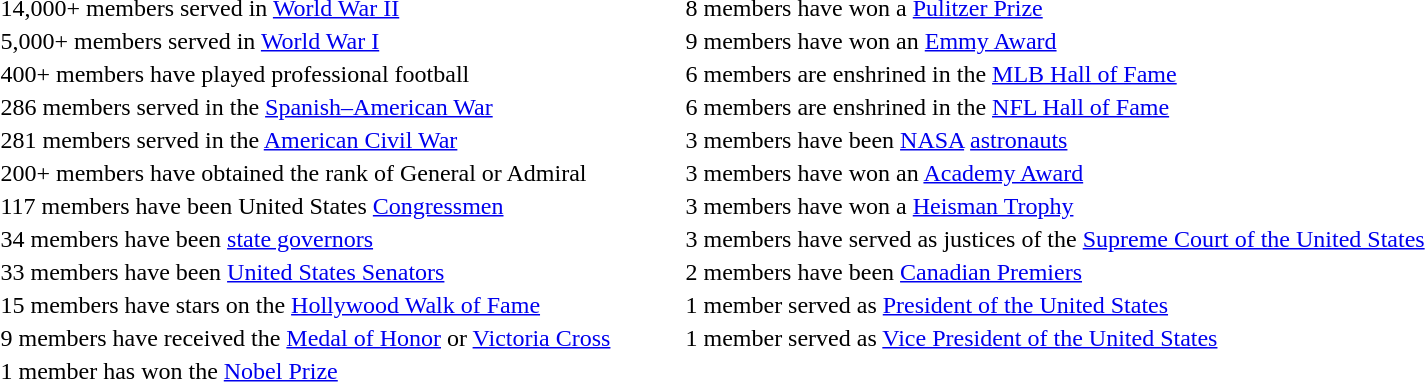<table style="width:80%; height:px" border="0">
<tr>
<td>14,000+ members served in <a href='#'>World War II</a></td>
<td>8 members have won a <a href='#'>Pulitzer Prize</a></td>
</tr>
<tr>
<td>5,000+ members served in <a href='#'>World War I</a></td>
<td>9 members have won an <a href='#'>Emmy Award</a></td>
</tr>
<tr>
<td>400+ members have played professional football</td>
<td>6 members are enshrined in the <a href='#'>MLB Hall of Fame</a></td>
</tr>
<tr>
<td>286 members served in the <a href='#'>Spanish–American War</a></td>
<td>6 members are enshrined in the <a href='#'>NFL Hall of Fame</a></td>
</tr>
<tr>
<td>281 members served in the <a href='#'>American Civil War</a></td>
<td>3 members have been <a href='#'>NASA</a> <a href='#'>astronauts</a></td>
</tr>
<tr>
<td>200+ members have obtained the rank of General or Admiral</td>
<td>3 members have won an <a href='#'>Academy Award</a></td>
</tr>
<tr>
<td>117 members have been United States <a href='#'>Congressmen</a></td>
<td>3 members have won a <a href='#'>Heisman Trophy</a></td>
</tr>
<tr>
<td>34 members have been <a href='#'>state governors</a></td>
<td>3 members have served as justices of the <a href='#'>Supreme Court of the United States</a></td>
</tr>
<tr>
<td>33 members have been <a href='#'>United States Senators</a></td>
<td>2 members have been <a href='#'>Canadian Premiers</a></td>
</tr>
<tr>
<td>15 members have stars on the <a href='#'>Hollywood Walk of Fame</a></td>
<td>1 member served as <a href='#'>President of the United States</a></td>
</tr>
<tr>
<td>9 members have received the <a href='#'>Medal of Honor</a> or <a href='#'>Victoria Cross</a></td>
<td>1 member served as <a href='#'>Vice President of the United States</a></td>
</tr>
<tr>
<td>1 member has won the <a href='#'>Nobel Prize</a></td>
<td></td>
</tr>
</table>
